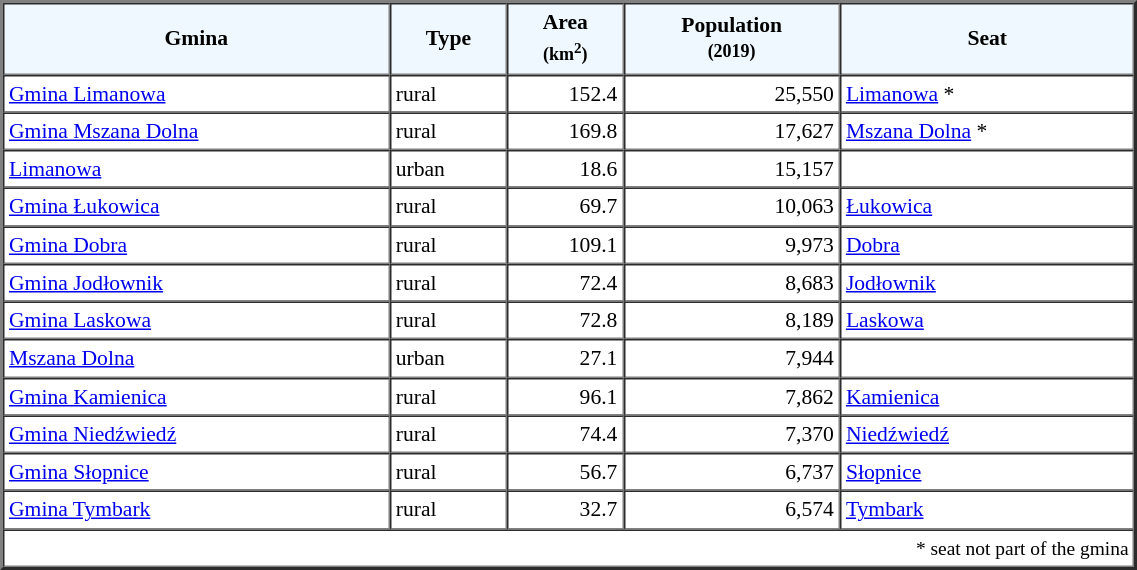<table width="60%" border="2" cellpadding="3" cellspacing="0" style="font-size:90%;line-height:120%;">
<tr bgcolor="F0F8FF">
<td style="text-align:center;"><strong>Gmina</strong></td>
<td style="text-align:center;"><strong>Type</strong></td>
<td style="text-align:center;"><strong>Area<br><small>(km<sup>2</sup>)</small></strong></td>
<td style="text-align:center;"><strong>Population<br><small>(2019)</small></strong></td>
<td style="text-align:center;"><strong>Seat</strong></td>
</tr>
<tr>
<td><a href='#'>Gmina Limanowa</a></td>
<td>rural</td>
<td style="text-align:right;">152.4</td>
<td style="text-align:right;">25,550</td>
<td><a href='#'>Limanowa</a> *</td>
</tr>
<tr>
<td><a href='#'>Gmina Mszana Dolna</a></td>
<td>rural</td>
<td style="text-align:right;">169.8</td>
<td style="text-align:right;">17,627</td>
<td><a href='#'>Mszana Dolna</a> *</td>
</tr>
<tr>
<td><a href='#'>Limanowa</a></td>
<td>urban</td>
<td style="text-align:right;">18.6</td>
<td style="text-align:right;">15,157</td>
<td> </td>
</tr>
<tr>
<td><a href='#'>Gmina Łukowica</a></td>
<td>rural</td>
<td style="text-align:right;">69.7</td>
<td style="text-align:right;">10,063</td>
<td><a href='#'>Łukowica</a></td>
</tr>
<tr>
<td><a href='#'>Gmina Dobra</a></td>
<td>rural</td>
<td style="text-align:right;">109.1</td>
<td style="text-align:right;">9,973</td>
<td><a href='#'>Dobra</a></td>
</tr>
<tr>
<td><a href='#'>Gmina Jodłownik</a></td>
<td>rural</td>
<td style="text-align:right;">72.4</td>
<td style="text-align:right;">8,683</td>
<td><a href='#'>Jodłownik</a></td>
</tr>
<tr>
<td><a href='#'>Gmina Laskowa</a></td>
<td>rural</td>
<td style="text-align:right;">72.8</td>
<td style="text-align:right;">8,189</td>
<td><a href='#'>Laskowa</a></td>
</tr>
<tr>
<td><a href='#'>Mszana Dolna</a></td>
<td>urban</td>
<td style="text-align:right;">27.1</td>
<td style="text-align:right;">7,944</td>
<td> </td>
</tr>
<tr>
<td><a href='#'>Gmina Kamienica</a></td>
<td>rural</td>
<td style="text-align:right;">96.1</td>
<td style="text-align:right;">7,862</td>
<td><a href='#'>Kamienica</a></td>
</tr>
<tr>
<td><a href='#'>Gmina Niedźwiedź</a></td>
<td>rural</td>
<td style="text-align:right;">74.4</td>
<td style="text-align:right;">7,370</td>
<td><a href='#'>Niedźwiedź</a></td>
</tr>
<tr>
<td><a href='#'>Gmina Słopnice</a></td>
<td>rural</td>
<td style="text-align:right;">56.7</td>
<td style="text-align:right;">6,737</td>
<td><a href='#'>Słopnice</a></td>
</tr>
<tr>
<td><a href='#'>Gmina Tymbark</a></td>
<td>rural</td>
<td style="text-align:right;">32.7</td>
<td style="text-align:right;">6,574</td>
<td><a href='#'>Tymbark</a></td>
</tr>
<tr>
<td colspan=5 style="text-align:right;font-size:90%">* seat not part of the gmina</td>
</tr>
<tr>
</tr>
</table>
